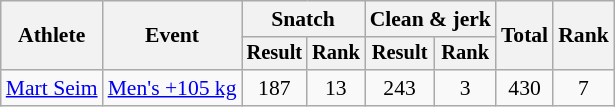<table class="wikitable" style="font-size:90%">
<tr>
<th rowspan="2">Athlete</th>
<th rowspan="2">Event</th>
<th colspan="2">Snatch</th>
<th colspan="2">Clean & jerk</th>
<th rowspan="2">Total</th>
<th rowspan="2">Rank</th>
</tr>
<tr style="font-size:95%">
<th>Result</th>
<th>Rank</th>
<th>Result</th>
<th>Rank</th>
</tr>
<tr align=center>
<td align=left><a href='#'>Mart Seim</a></td>
<td align=left><a href='#'>Men's +105 kg</a></td>
<td>187</td>
<td>13</td>
<td>243</td>
<td>3</td>
<td>430</td>
<td>7</td>
</tr>
</table>
